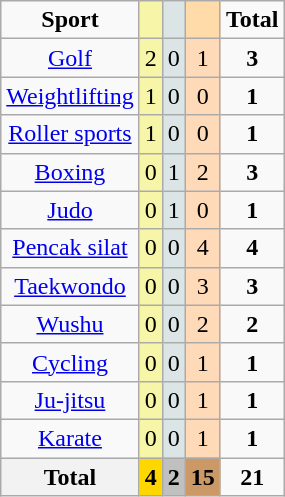<table class=wikitable style="font-size:100%; text-align:center;">
<tr>
<td><strong>Sport</strong></td>
<td bgcolor=F7F6A8></td>
<td bgcolor=DCE5E5></td>
<td bgcolor=FFDBA9></td>
<td><strong>Total</strong></td>
</tr>
<tr>
<td><a href='#'>Golf</a></td>
<td bgcolor=F7F6A8>2</td>
<td bgcolor=DCE5E5>0</td>
<td bgcolor=FFDAB9>1</td>
<td><strong>3</strong></td>
</tr>
<tr>
<td><a href='#'>Weightlifting</a></td>
<td bgcolor=F7F6A8>1</td>
<td bgcolor=DCE5E5>0</td>
<td bgcolor=FFDAB9>0</td>
<td><strong>1</strong></td>
</tr>
<tr>
<td><a href='#'>Roller sports</a></td>
<td bgcolor=F7F6A8>1</td>
<td bgcolor=DCE5E5>0</td>
<td bgcolor=FFDAB9>0</td>
<td><strong>1</strong></td>
</tr>
<tr>
<td><a href='#'>Boxing</a></td>
<td bgcolor=F7F6A8>0</td>
<td bgcolor=DCE5E5>1</td>
<td bgcolor=FFDAB9>2</td>
<td><strong>3</strong></td>
</tr>
<tr>
<td><a href='#'>Judo</a></td>
<td bgcolor=F7F6A8>0</td>
<td bgcolor=DCE5E5>1</td>
<td bgcolor=FFDAB9>0</td>
<td><strong>1</strong></td>
</tr>
<tr>
<td><a href='#'>Pencak silat</a></td>
<td bgcolor=F7F6A8>0</td>
<td bgcolor=DCE5E5>0</td>
<td bgcolor=FFDAB9>4</td>
<td><strong>4</strong></td>
</tr>
<tr>
<td><a href='#'>Taekwondo</a></td>
<td bgcolor=F7F6A8>0</td>
<td bgcolor=DCE5E5>0</td>
<td bgcolor=FFDAB9>3</td>
<td><strong>3</strong></td>
</tr>
<tr>
<td><a href='#'>Wushu</a></td>
<td bgcolor=F7F6A8>0</td>
<td bgcolor=DCE5E5>0</td>
<td bgcolor=FFDAB9>2</td>
<td><strong>2</strong></td>
</tr>
<tr>
<td><a href='#'>Cycling</a></td>
<td bgcolor=F7F6A8>0</td>
<td bgcolor=DCE5E5>0</td>
<td bgcolor=FFDAB9>1</td>
<td><strong>1</strong></td>
</tr>
<tr>
<td><a href='#'>Ju-jitsu</a></td>
<td bgcolor=F7F6A8>0</td>
<td bgcolor=DCE5E5>0</td>
<td bgcolor=FFDAB9>1</td>
<td><strong>1</strong></td>
</tr>
<tr>
<td><a href='#'>Karate</a></td>
<td bgcolor=F7F6A8>0</td>
<td bgcolor=DCE5E5>0</td>
<td bgcolor=FFDAB9>1</td>
<td><strong>1</strong></td>
</tr>
<tr>
<th>Total</th>
<td style="background:gold;"><strong>4</strong></td>
<td style="background:silver;"><strong>2</strong></td>
<td style="background:#c96;"><strong>15</strong></td>
<td><strong>21</strong></td>
</tr>
</table>
